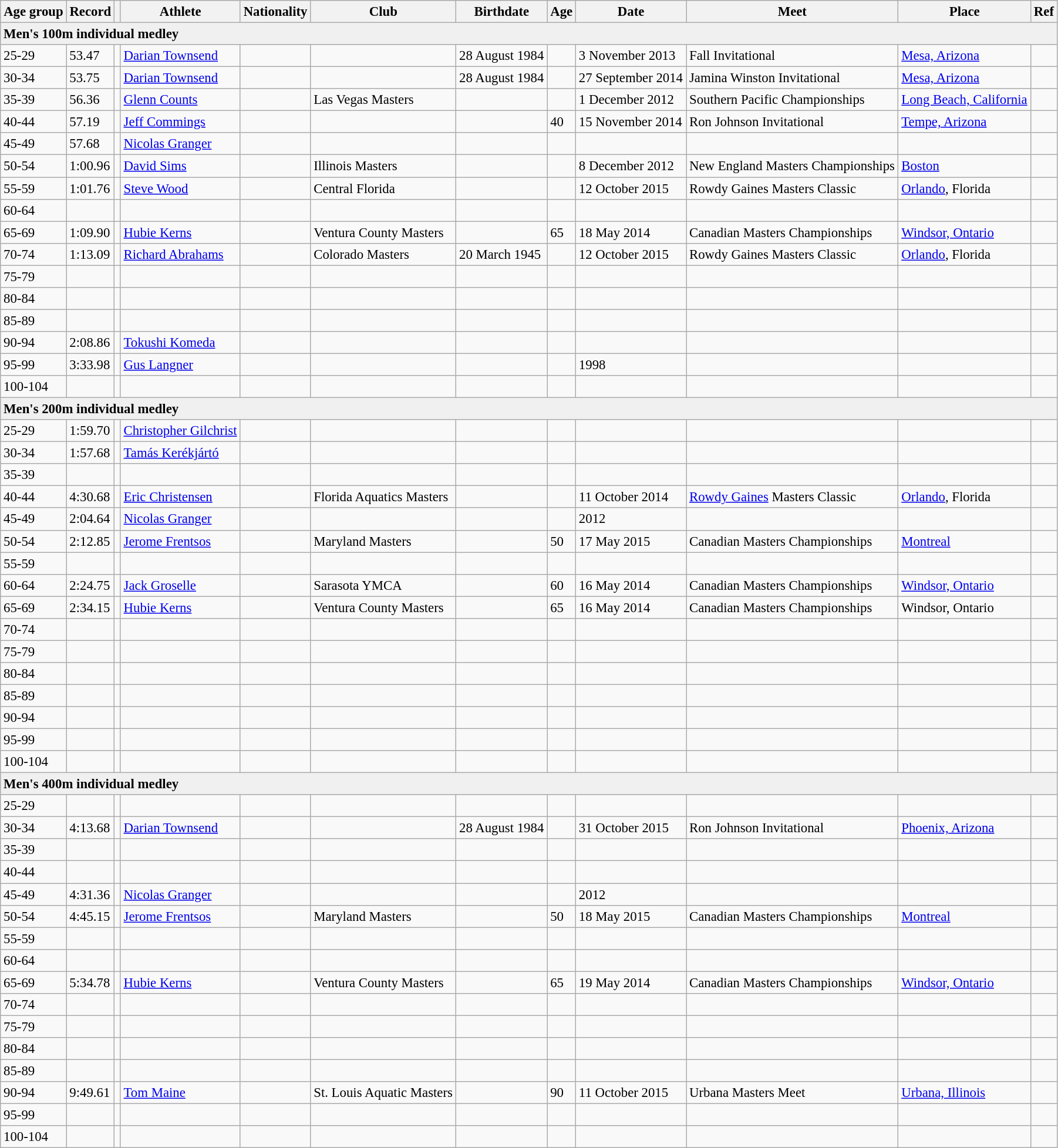<table class="wikitable" style="font-size:95%; width: 95%;">
<tr>
<th>Age group</th>
<th>Record</th>
<th></th>
<th>Athlete</th>
<th>Nationality</th>
<th>Club</th>
<th>Birthdate</th>
<th>Age</th>
<th>Date</th>
<th>Meet</th>
<th>Place</th>
<th>Ref</th>
</tr>
<tr style="background:#f0f0f0;">
<td colspan=12><strong>Men's 100m individual medley</strong></td>
</tr>
<tr>
<td>25-29</td>
<td>53.47</td>
<td></td>
<td><a href='#'>Darian Townsend</a></td>
<td></td>
<td></td>
<td>28 August 1984</td>
<td></td>
<td>3 November 2013</td>
<td>Fall Invitational</td>
<td><a href='#'>Mesa, Arizona</a></td>
<td></td>
</tr>
<tr>
<td>30-34</td>
<td>53.75</td>
<td></td>
<td><a href='#'>Darian Townsend</a></td>
<td></td>
<td></td>
<td>28 August 1984</td>
<td></td>
<td>27 September 2014</td>
<td>Jamina Winston Invitational</td>
<td><a href='#'>Mesa, Arizona</a></td>
<td></td>
</tr>
<tr>
<td>35-39</td>
<td>56.36</td>
<td></td>
<td><a href='#'>Glenn Counts</a></td>
<td></td>
<td>Las Vegas Masters</td>
<td></td>
<td></td>
<td>1 December 2012</td>
<td>Southern Pacific Championships</td>
<td><a href='#'>Long Beach, California</a></td>
<td></td>
</tr>
<tr>
<td>40-44</td>
<td>57.19</td>
<td></td>
<td><a href='#'>Jeff Commings</a></td>
<td></td>
<td></td>
<td></td>
<td>40</td>
<td>15 November 2014</td>
<td>Ron Johnson Invitational</td>
<td><a href='#'>Tempe, Arizona</a></td>
<td></td>
</tr>
<tr>
<td>45-49</td>
<td>57.68</td>
<td></td>
<td><a href='#'>Nicolas Granger</a></td>
<td></td>
<td></td>
<td></td>
<td></td>
<td></td>
<td></td>
<td></td>
<td></td>
</tr>
<tr>
<td>50-54</td>
<td>1:00.96</td>
<td></td>
<td><a href='#'>David Sims</a></td>
<td></td>
<td>Illinois Masters</td>
<td></td>
<td></td>
<td>8 December 2012</td>
<td>New England Masters Championships</td>
<td><a href='#'>Boston</a></td>
<td></td>
</tr>
<tr>
<td>55-59</td>
<td>1:01.76</td>
<td></td>
<td><a href='#'>Steve Wood</a></td>
<td></td>
<td>Central Florida</td>
<td></td>
<td></td>
<td>12 October 2015</td>
<td>Rowdy Gaines Masters Classic</td>
<td><a href='#'>Orlando</a>, Florida</td>
<td></td>
</tr>
<tr>
<td>60-64</td>
<td></td>
<td></td>
<td></td>
<td></td>
<td></td>
<td></td>
<td></td>
<td></td>
<td></td>
<td></td>
<td></td>
</tr>
<tr>
<td>65-69</td>
<td>1:09.90</td>
<td></td>
<td><a href='#'>Hubie Kerns</a></td>
<td></td>
<td>Ventura County Masters</td>
<td></td>
<td>65</td>
<td>18 May 2014</td>
<td>Canadian Masters Championships</td>
<td><a href='#'>Windsor, Ontario</a></td>
<td></td>
</tr>
<tr>
<td>70-74</td>
<td>1:13.09</td>
<td></td>
<td><a href='#'>Richard Abrahams</a></td>
<td></td>
<td>Colorado Masters</td>
<td>20 March 1945</td>
<td></td>
<td>12 October 2015</td>
<td>Rowdy Gaines Masters Classic</td>
<td><a href='#'>Orlando</a>, Florida</td>
<td></td>
</tr>
<tr>
<td>75-79</td>
<td></td>
<td></td>
<td></td>
<td></td>
<td></td>
<td></td>
<td></td>
<td></td>
<td></td>
<td></td>
<td></td>
</tr>
<tr>
<td>80-84</td>
<td></td>
<td></td>
<td></td>
<td></td>
<td></td>
<td></td>
<td></td>
<td></td>
<td></td>
<td></td>
<td></td>
</tr>
<tr>
<td>85-89</td>
<td></td>
<td></td>
<td></td>
<td></td>
<td></td>
<td></td>
<td></td>
<td></td>
<td></td>
<td></td>
<td></td>
</tr>
<tr>
<td>90-94</td>
<td>2:08.86</td>
<td></td>
<td><a href='#'>Tokushi Komeda</a></td>
<td></td>
<td></td>
<td></td>
<td></td>
<td></td>
<td></td>
<td></td>
<td></td>
</tr>
<tr>
<td>95-99</td>
<td>3:33.98</td>
<td></td>
<td><a href='#'>Gus Langner</a></td>
<td></td>
<td></td>
<td></td>
<td></td>
<td>1998</td>
<td></td>
<td></td>
<td></td>
</tr>
<tr>
<td>100-104</td>
<td></td>
<td></td>
<td></td>
<td></td>
<td></td>
<td></td>
<td></td>
<td></td>
<td></td>
<td></td>
<td></td>
</tr>
<tr style="background:#f0f0f0;">
<td colspan=12><strong>Men's 200m individual medley</strong></td>
</tr>
<tr>
<td>25-29</td>
<td>1:59.70</td>
<td></td>
<td><a href='#'>Christopher Gilchrist</a></td>
<td></td>
<td></td>
<td></td>
<td></td>
<td></td>
<td></td>
<td></td>
<td></td>
</tr>
<tr>
<td>30-34</td>
<td>1:57.68</td>
<td></td>
<td><a href='#'>Tamás Kerékjártó</a></td>
<td></td>
<td></td>
<td></td>
<td></td>
<td></td>
<td></td>
<td></td>
<td></td>
</tr>
<tr>
<td>35-39</td>
<td></td>
<td></td>
<td></td>
<td></td>
<td></td>
<td></td>
<td></td>
<td></td>
<td></td>
<td></td>
<td></td>
</tr>
<tr>
<td>40-44</td>
<td>4:30.68</td>
<td></td>
<td><a href='#'>Eric Christensen</a></td>
<td></td>
<td>Florida Aquatics Masters</td>
<td></td>
<td></td>
<td>11 October 2014</td>
<td><a href='#'>Rowdy Gaines</a> Masters Classic</td>
<td><a href='#'>Orlando</a>, Florida</td>
<td></td>
</tr>
<tr>
<td>45-49</td>
<td>2:04.64</td>
<td></td>
<td><a href='#'>Nicolas Granger</a></td>
<td></td>
<td></td>
<td></td>
<td></td>
<td>2012</td>
<td></td>
<td></td>
<td></td>
</tr>
<tr>
<td>50-54</td>
<td>2:12.85</td>
<td></td>
<td><a href='#'>Jerome Frentsos</a></td>
<td></td>
<td>Maryland Masters</td>
<td></td>
<td>50</td>
<td>17 May 2015</td>
<td>Canadian Masters Championships</td>
<td><a href='#'>Montreal</a></td>
<td></td>
</tr>
<tr>
<td>55-59</td>
<td></td>
<td></td>
<td></td>
<td></td>
<td></td>
<td></td>
<td></td>
<td></td>
<td></td>
<td></td>
<td></td>
</tr>
<tr>
<td>60-64</td>
<td>2:24.75</td>
<td></td>
<td><a href='#'>Jack Groselle</a></td>
<td></td>
<td>Sarasota YMCA</td>
<td></td>
<td>60</td>
<td>16 May 2014</td>
<td>Canadian Masters Championships</td>
<td><a href='#'>Windsor, Ontario</a></td>
<td></td>
</tr>
<tr>
<td>65-69</td>
<td>2:34.15</td>
<td></td>
<td><a href='#'>Hubie Kerns</a></td>
<td></td>
<td>Ventura County Masters</td>
<td></td>
<td>65</td>
<td>16 May 2014</td>
<td>Canadian Masters Championships</td>
<td>Windsor, Ontario</td>
<td></td>
</tr>
<tr>
<td>70-74</td>
<td></td>
<td></td>
<td></td>
<td></td>
<td></td>
<td></td>
<td></td>
<td></td>
<td></td>
<td></td>
<td></td>
</tr>
<tr>
<td>75-79</td>
<td></td>
<td></td>
<td></td>
<td></td>
<td></td>
<td></td>
<td></td>
<td></td>
<td></td>
<td></td>
<td></td>
</tr>
<tr>
<td>80-84</td>
<td></td>
<td></td>
<td></td>
<td></td>
<td></td>
<td></td>
<td></td>
<td></td>
<td></td>
<td></td>
<td></td>
</tr>
<tr>
<td>85-89</td>
<td></td>
<td></td>
<td></td>
<td></td>
<td></td>
<td></td>
<td></td>
<td></td>
<td></td>
<td></td>
<td></td>
</tr>
<tr>
<td>90-94</td>
<td></td>
<td></td>
<td></td>
<td></td>
<td></td>
<td></td>
<td></td>
<td></td>
<td></td>
<td></td>
<td></td>
</tr>
<tr>
<td>95-99</td>
<td></td>
<td></td>
<td></td>
<td></td>
<td></td>
<td></td>
<td></td>
<td></td>
<td></td>
<td></td>
<td></td>
</tr>
<tr>
<td>100-104</td>
<td></td>
<td></td>
<td></td>
<td></td>
<td></td>
<td></td>
<td></td>
<td></td>
<td></td>
<td></td>
<td></td>
</tr>
<tr style="background:#f0f0f0;">
<td colspan=12><strong>Men's 400m individual medley</strong></td>
</tr>
<tr>
<td>25-29</td>
<td></td>
<td></td>
<td></td>
<td></td>
<td></td>
<td></td>
<td></td>
<td></td>
<td></td>
<td></td>
<td></td>
</tr>
<tr>
<td>30-34</td>
<td>4:13.68</td>
<td></td>
<td><a href='#'>Darian Townsend</a></td>
<td></td>
<td></td>
<td>28 August 1984</td>
<td></td>
<td>31 October 2015</td>
<td>Ron Johnson Invitational</td>
<td><a href='#'>Phoenix, Arizona</a></td>
<td></td>
</tr>
<tr>
<td>35-39</td>
<td></td>
<td></td>
<td></td>
<td></td>
<td></td>
<td></td>
<td></td>
<td></td>
<td></td>
<td></td>
<td></td>
</tr>
<tr>
<td>40-44</td>
<td></td>
<td></td>
<td></td>
<td></td>
<td></td>
<td></td>
<td></td>
<td></td>
<td></td>
<td></td>
<td></td>
</tr>
<tr>
<td>45-49</td>
<td>4:31.36</td>
<td></td>
<td><a href='#'>Nicolas Granger</a></td>
<td></td>
<td></td>
<td></td>
<td></td>
<td>2012</td>
<td></td>
<td></td>
<td></td>
</tr>
<tr>
<td>50-54</td>
<td>4:45.15</td>
<td></td>
<td><a href='#'>Jerome Frentsos</a></td>
<td></td>
<td>Maryland Masters</td>
<td></td>
<td>50</td>
<td>18 May 2015</td>
<td>Canadian Masters Championships</td>
<td><a href='#'>Montreal</a></td>
<td></td>
</tr>
<tr>
<td>55-59</td>
<td></td>
<td></td>
<td></td>
<td></td>
<td></td>
<td></td>
<td></td>
<td></td>
<td></td>
<td></td>
<td></td>
</tr>
<tr>
<td>60-64</td>
<td></td>
<td></td>
<td></td>
<td></td>
<td></td>
<td></td>
<td></td>
<td></td>
<td></td>
<td></td>
<td></td>
</tr>
<tr>
<td>65-69</td>
<td>5:34.78</td>
<td></td>
<td><a href='#'>Hubie Kerns</a></td>
<td></td>
<td>Ventura County Masters</td>
<td></td>
<td>65</td>
<td>19 May 2014</td>
<td>Canadian Masters Championships</td>
<td><a href='#'>Windsor, Ontario</a></td>
<td></td>
</tr>
<tr>
<td>70-74</td>
<td></td>
<td></td>
<td></td>
<td></td>
<td></td>
<td></td>
<td></td>
<td></td>
<td></td>
<td></td>
<td></td>
</tr>
<tr>
<td>75-79</td>
<td></td>
<td></td>
<td></td>
<td></td>
<td></td>
<td></td>
<td></td>
<td></td>
<td></td>
<td></td>
<td></td>
</tr>
<tr>
<td>80-84</td>
<td></td>
<td></td>
<td></td>
<td></td>
<td></td>
<td></td>
<td></td>
<td></td>
<td></td>
<td></td>
<td></td>
</tr>
<tr>
<td>85-89</td>
<td></td>
<td></td>
<td></td>
<td></td>
<td></td>
<td></td>
<td></td>
<td></td>
<td></td>
<td></td>
<td></td>
</tr>
<tr>
<td>90-94</td>
<td>9:49.61</td>
<td></td>
<td><a href='#'>Tom Maine</a></td>
<td></td>
<td>St. Louis Aquatic Masters</td>
<td></td>
<td>90</td>
<td>11 October 2015</td>
<td>Urbana Masters Meet</td>
<td><a href='#'>Urbana, Illinois</a></td>
<td></td>
</tr>
<tr>
<td>95-99</td>
<td></td>
<td></td>
<td></td>
<td></td>
<td></td>
<td></td>
<td></td>
<td></td>
<td></td>
<td></td>
<td></td>
</tr>
<tr>
<td>100-104</td>
<td></td>
<td></td>
<td></td>
<td></td>
<td></td>
<td></td>
<td></td>
<td></td>
<td></td>
<td></td>
<td></td>
</tr>
</table>
